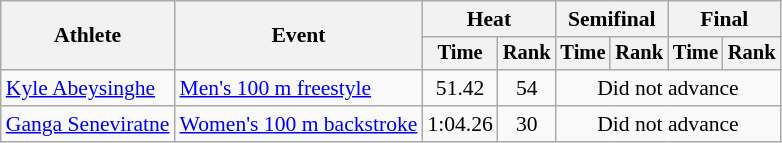<table class=wikitable style="font-size:90%">
<tr>
<th rowspan="2">Athlete</th>
<th rowspan="2">Event</th>
<th colspan="2">Heat</th>
<th colspan="2">Semifinal</th>
<th colspan="2">Final</th>
</tr>
<tr style="font-size:95%">
<th>Time</th>
<th>Rank</th>
<th>Time</th>
<th>Rank</th>
<th>Time</th>
<th>Rank</th>
</tr>
<tr align=center>
<td align=left><a href='#'>Kyle Abeysinghe</a></td>
<td align=left><a href='#'>Men's 100 m freestyle</a></td>
<td>51.42</td>
<td>54</td>
<td colspan=4>Did not advance</td>
</tr>
<tr align=center>
<td align=left><a href='#'>Ganga Seneviratne</a></td>
<td align=left><a href='#'>Women's 100 m backstroke</a></td>
<td>1:04.26</td>
<td>30</td>
<td colspan=4>Did not advance</td>
</tr>
</table>
